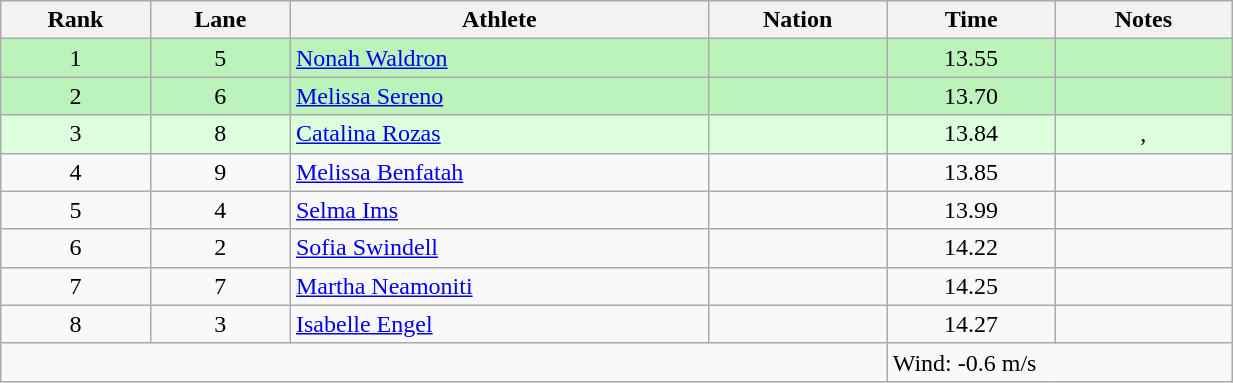<table class="wikitable sortable" style="text-align:center;width: 65%;">
<tr>
<th scope="col">Rank</th>
<th scope="col">Lane</th>
<th scope="col">Athlete</th>
<th scope="col">Nation</th>
<th scope="col">Time</th>
<th scope="col">Notes</th>
</tr>
<tr bgcolor=bbf3bb>
<td>1</td>
<td>5</td>
<td align=left><a href='#'>Nonah Waldron</a></td>
<td align=left></td>
<td>13.55</td>
<td></td>
</tr>
<tr bgcolor=bbf3bb>
<td>2</td>
<td>6</td>
<td align=left><a href='#'>Melissa Sereno</a></td>
<td align=left></td>
<td>13.70</td>
<td></td>
</tr>
<tr bgcolor=ddffdd>
<td>3</td>
<td>8</td>
<td align=left><a href='#'>Catalina Rozas</a></td>
<td align=left></td>
<td>13.84</td>
<td>, </td>
</tr>
<tr>
<td>4</td>
<td>9</td>
<td align=left><a href='#'>Melissa Benfatah</a></td>
<td align=left></td>
<td>13.85</td>
<td></td>
</tr>
<tr>
<td>5</td>
<td>4</td>
<td align=left><a href='#'>Selma Ims</a></td>
<td align=left></td>
<td>13.99</td>
<td></td>
</tr>
<tr>
<td>6</td>
<td>2</td>
<td align=left><a href='#'>Sofia Swindell</a></td>
<td align=left></td>
<td>14.22</td>
<td></td>
</tr>
<tr>
<td>7</td>
<td>7</td>
<td align=left><a href='#'>Martha Neamoniti</a></td>
<td align=left></td>
<td>14.25</td>
<td></td>
</tr>
<tr>
<td>8</td>
<td>3</td>
<td align=left><a href='#'>Isabelle Engel</a></td>
<td align=left></td>
<td>14.27</td>
<td></td>
</tr>
<tr class="sortbottom">
<td colspan="4"></td>
<td colspan="2" style="text-align:left;">Wind: -0.6 m/s</td>
</tr>
</table>
